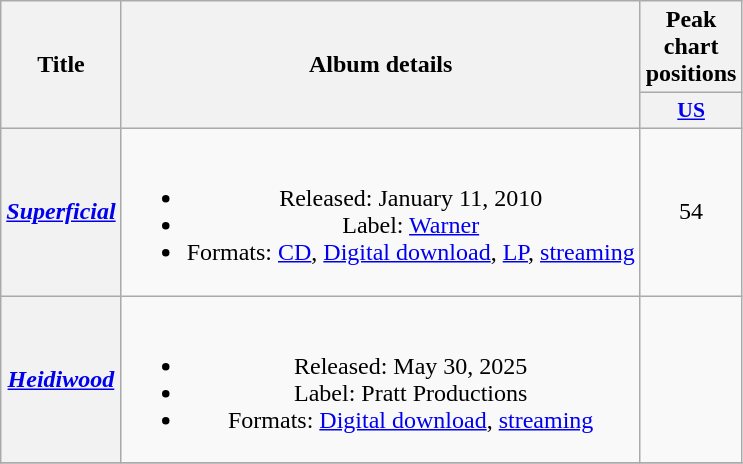<table class="wikitable plainrowheaders" style="text-align:center;">
<tr>
<th scope="col" rowspan="2">Title</th>
<th scope="col" rowspan="2">Album details</th>
<th scope="col">Peak chart positions</th>
</tr>
<tr>
<th scope="col" style="width:2.5em;font-size:90%;"><a href='#'>US</a><br></th>
</tr>
<tr>
<th scope="row"><em><a href='#'>Superficial</a></em></th>
<td><br><ul><li>Released: January 11, 2010</li><li>Label: <a href='#'>Warner</a></li><li>Formats: <a href='#'>CD</a>, <a href='#'>Digital download</a>, <a href='#'>LP</a>, <a href='#'>streaming</a></li></ul></td>
<td>54</td>
</tr>
<tr>
<th scope="row"><em><a href='#'>Heidiwood</a></em></th>
<td><br><ul><li>Released: May 30, 2025</li><li>Label: Pratt Productions</li><li>Formats:  <a href='#'>Digital download</a>, <a href='#'>streaming</a></li></ul></td>
<td></td>
</tr>
<tr>
</tr>
</table>
